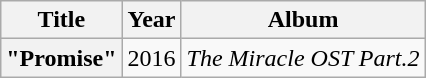<table class="wikitable plainrowheaders" style="text-align:center;">
<tr>
<th>Title</th>
<th>Year</th>
<th>Album</th>
</tr>
<tr>
<th scope="row">"Promise" </th>
<td>2016</td>
<td><em>The Miracle OST Part.2</em></td>
</tr>
</table>
